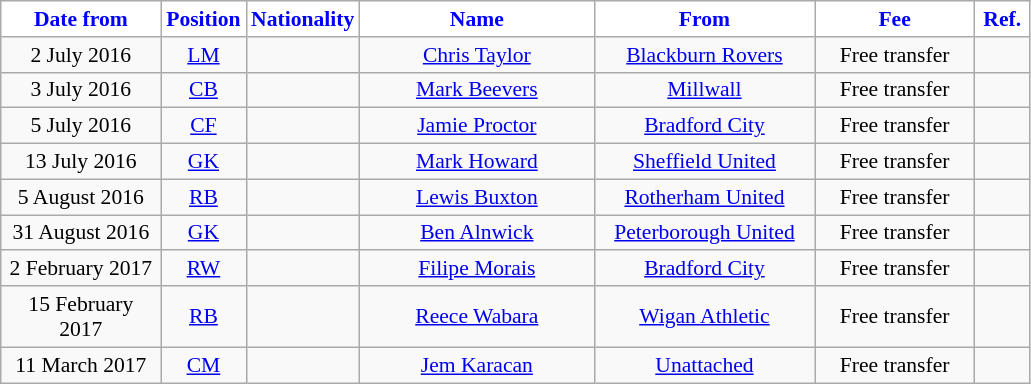<table class="wikitable"  style="text-align:center; font-size:90%; ">
<tr>
<th style="background:#FFFFFF; color:#0000FF; width:100px;">Date from</th>
<th style="background:#FFFFFF; color:#0000FF; width:50px;">Position</th>
<th style="background:#FFFFFF; color:#0000FF; width:50px;">Nationality</th>
<th style="background:#FFFFFF; color:#0000FF; width:150px;">Name</th>
<th style="background:#FFFFFF; color:#0000FF; width:140px;">From</th>
<th style="background:#FFFFFF; color:#0000FF; width:100px;">Fee</th>
<th style="background:#FFFFFF; color:#0000FF; width:30px;">Ref.</th>
</tr>
<tr>
<td>2 July 2016</td>
<td><a href='#'>LM</a></td>
<td></td>
<td><a href='#'>Chris Taylor</a></td>
<td><a href='#'>Blackburn Rovers</a></td>
<td>Free transfer</td>
<td></td>
</tr>
<tr>
<td>3 July 2016</td>
<td><a href='#'>CB</a></td>
<td></td>
<td><a href='#'>Mark Beevers</a></td>
<td><a href='#'>Millwall</a></td>
<td>Free transfer</td>
<td></td>
</tr>
<tr>
<td>5 July 2016</td>
<td><a href='#'>CF</a></td>
<td></td>
<td><a href='#'>Jamie Proctor</a></td>
<td><a href='#'>Bradford City</a></td>
<td>Free transfer</td>
<td></td>
</tr>
<tr>
<td>13 July 2016</td>
<td><a href='#'>GK</a></td>
<td></td>
<td><a href='#'>Mark Howard</a></td>
<td><a href='#'>Sheffield United</a></td>
<td>Free transfer</td>
<td></td>
</tr>
<tr>
<td>5 August 2016</td>
<td><a href='#'>RB</a></td>
<td></td>
<td><a href='#'>Lewis Buxton</a></td>
<td><a href='#'>Rotherham United</a></td>
<td>Free transfer</td>
<td></td>
</tr>
<tr>
<td>31 August 2016</td>
<td><a href='#'>GK</a></td>
<td></td>
<td><a href='#'>Ben Alnwick</a></td>
<td><a href='#'>Peterborough United</a></td>
<td>Free transfer</td>
<td></td>
</tr>
<tr>
<td>2 February 2017</td>
<td><a href='#'>RW</a></td>
<td></td>
<td><a href='#'>Filipe Morais</a></td>
<td><a href='#'>Bradford City</a></td>
<td>Free transfer</td>
<td></td>
</tr>
<tr>
<td>15 February 2017</td>
<td><a href='#'>RB</a></td>
<td></td>
<td><a href='#'>Reece Wabara</a></td>
<td><a href='#'>Wigan Athletic</a></td>
<td>Free transfer</td>
<td></td>
</tr>
<tr>
<td>11 March 2017</td>
<td><a href='#'>CM</a></td>
<td></td>
<td><a href='#'>Jem Karacan</a></td>
<td><a href='#'>Unattached</a></td>
<td>Free transfer</td>
<td></td>
</tr>
</table>
